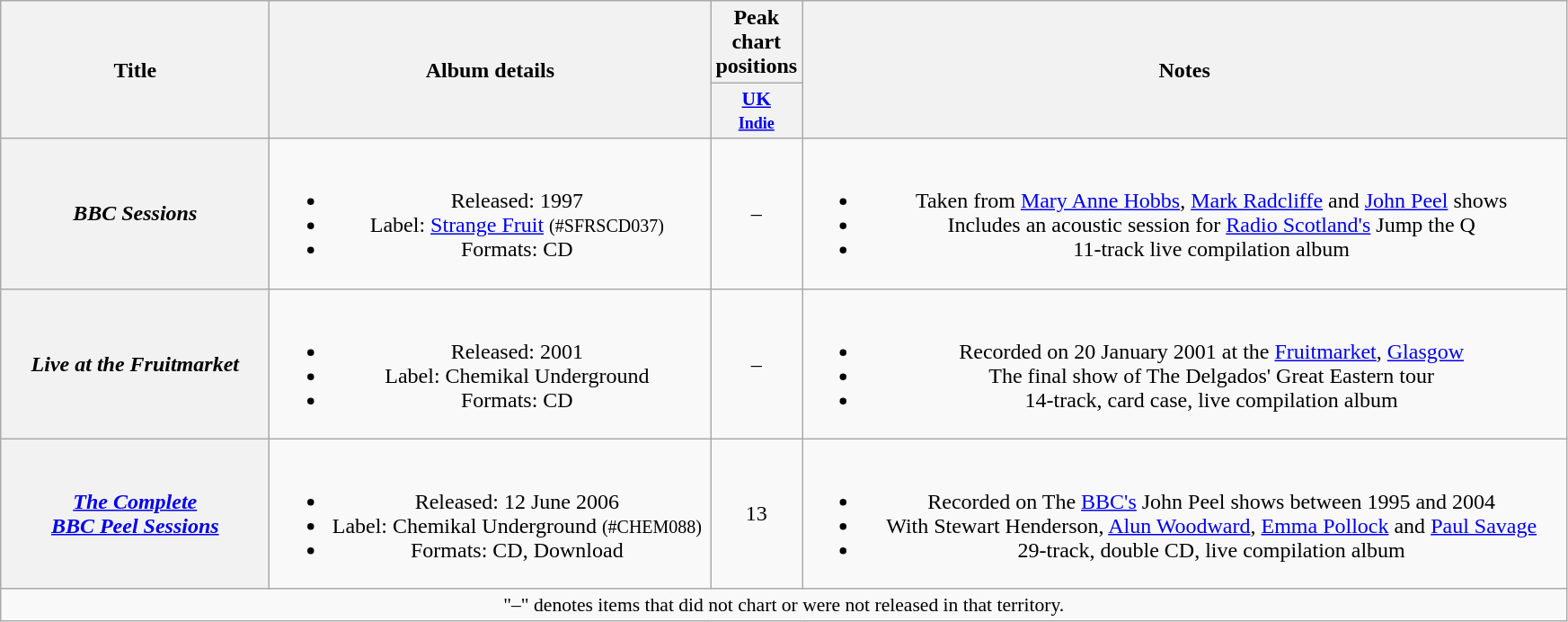<table class="wikitable plainrowheaders" style="text-align:center;">
<tr>
<th scope="col" rowspan="2" style="width:12em;">Title</th>
<th scope="col" rowspan="2" style="width:20em;">Album details</th>
<th scope="col" colspan="1">Peak chart positions</th>
<th scope="col" rowspan="2" style="width:35em;">Notes</th>
</tr>
<tr>
<th style="width:3em;font-size:90%;"><a href='#'>UK<br><small>Indie</small></a><br></th>
</tr>
<tr>
<th scope="row"><em>BBC Sessions</em></th>
<td><br><ul><li>Released: 1997</li><li>Label: <a href='#'>Strange Fruit</a> <small>(#SFRSCD037)</small></li><li>Formats: CD</li></ul></td>
<td>–</td>
<td><br><ul><li>Taken from <a href='#'>Mary Anne Hobbs</a>, <a href='#'>Mark Radcliffe</a> and <a href='#'>John Peel</a> shows</li><li>Includes an acoustic session for <a href='#'>Radio Scotland's</a> Jump the Q</li><li>11-track live compilation album</li></ul></td>
</tr>
<tr>
<th scope="row"><em>Live at the Fruitmarket</em></th>
<td><br><ul><li>Released: 2001</li><li>Label: Chemikal Underground</li><li>Formats: CD</li></ul></td>
<td>–</td>
<td><br><ul><li>Recorded on 20 January 2001 at the <a href='#'>Fruitmarket</a>, <a href='#'>Glasgow</a></li><li>The final show of The Delgados' Great Eastern tour</li><li>14-track, card case, live compilation album</li></ul></td>
</tr>
<tr>
<th scope="row"><em><a href='#'>The Complete<br>BBC Peel Sessions</a></em></th>
<td><br><ul><li>Released: 12 June 2006</li><li>Label: Chemikal Underground <small>(#CHEM088)</small></li><li>Formats: CD, Download</li></ul></td>
<td>13</td>
<td><br><ul><li>Recorded on The <a href='#'>BBC's</a> John Peel shows between 1995 and 2004</li><li>With Stewart Henderson, <a href='#'>Alun Woodward</a>, <a href='#'>Emma Pollock</a> and <a href='#'>Paul Savage</a></li><li>29-track, double CD, live compilation album</li></ul></td>
</tr>
<tr>
<td align="center" colspan="15" style="font-size:90%">"–" denotes items that did not chart or were not released in that territory.</td>
</tr>
</table>
